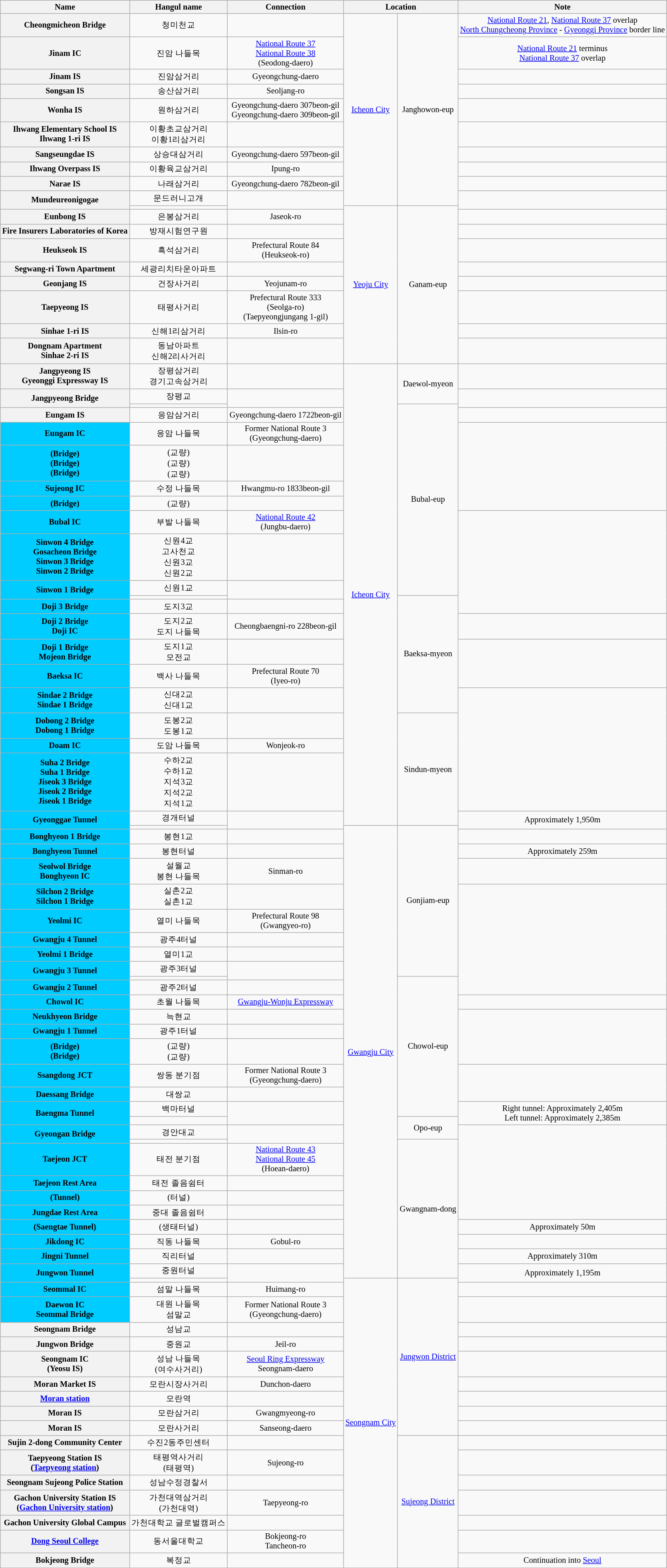<table class="wikitable" style="font-size: 85%; text-align: center;">
<tr>
<th>Name</th>
<th>Hangul name</th>
<th>Connection</th>
<th colspan="2">Location</th>
<th>Note</th>
</tr>
<tr>
<th>Cheongmicheon Bridge</th>
<td>청미천교</td>
<td></td>
<td rowspan=10><a href='#'>Icheon City</a></td>
<td rowspan=10>Janghowon-eup</td>
<td><a href='#'>National Route 21</a>, <a href='#'>National Route 37</a> overlap<br><a href='#'>North Chungcheong Province</a> - <a href='#'>Gyeonggi Province</a> border line</td>
</tr>
<tr>
<th>Jinam IC</th>
<td>진암 나들목</td>
<td><a href='#'>National Route 37</a><br><a href='#'>National Route 38</a><br>(Seodong-daero)</td>
<td><a href='#'>National Route 21</a> terminus<br><a href='#'>National Route 37</a> overlap</td>
</tr>
<tr>
<th>Jinam IS</th>
<td>진암삼거리</td>
<td>Gyeongchung-daero</td>
<td></td>
</tr>
<tr>
<th>Songsan IS</th>
<td>송산삼거리</td>
<td>Seoljang-ro</td>
<td></td>
</tr>
<tr>
<th>Wonha IS</th>
<td>원하삼거리</td>
<td>Gyeongchung-daero 307beon-gil<br>Gyeongchung-daero 309beon-gil</td>
<td></td>
</tr>
<tr>
<th>Ihwang Elementary School IS<br>Ihwang 1-ri IS</th>
<td>이황초교삼거리<br>이황1리삼거리</td>
<td></td>
<td></td>
</tr>
<tr>
<th>Sangseungdae IS</th>
<td>상승대삼거리</td>
<td>Gyeongchung-daero 597beon-gil</td>
<td></td>
</tr>
<tr>
<th>Ihwang Overpass IS</th>
<td>이황육교삼거리</td>
<td>Ipung-ro</td>
<td></td>
</tr>
<tr>
<th>Narae IS</th>
<td>나래삼거리</td>
<td>Gyeongchung-daero 782beon-gil</td>
<td></td>
</tr>
<tr>
<th rowspan=2>Mundeureonigogae</th>
<td>문드러니고개</td>
<td rowspan=2></td>
<td rowspan=2></td>
</tr>
<tr>
<td></td>
<td rowspan=9><a href='#'>Yeoju City</a></td>
<td rowspan=9>Ganam-eup</td>
</tr>
<tr>
<th>Eunbong IS</th>
<td>은봉삼거리</td>
<td>Jaseok-ro</td>
<td></td>
</tr>
<tr>
<th>Fire Insurers Laboratories of Korea</th>
<td>방재시험연구원</td>
<td></td>
<td></td>
</tr>
<tr>
<th>Heukseok IS</th>
<td>흑석삼거리</td>
<td>Prefectural Route 84<br>(Heukseok-ro)</td>
<td></td>
</tr>
<tr>
<th>Segwang-ri Town Apartment</th>
<td>세광리치타운아파트</td>
<td></td>
<td></td>
</tr>
<tr>
<th>Geonjang IS</th>
<td>건장사거리</td>
<td>Yeojunam-ro</td>
<td></td>
</tr>
<tr>
<th>Taepyeong IS</th>
<td>태평사거리</td>
<td>Prefectural Route 333<br>(Seolga-ro)<br>(Taepyeongjungang 1-gil)</td>
<td></td>
</tr>
<tr>
<th>Sinhae 1-ri IS</th>
<td>신해1리삼거리</td>
<td>Ilsin-ro</td>
<td></td>
</tr>
<tr>
<th>Dongnam Apartment<br>Sinhae 2-ri IS</th>
<td>동남아파트<br>신해2리사거리</td>
<td></td>
<td></td>
</tr>
<tr>
<th>Jangpyeong IS<br>Gyeonggi Expressway IS</th>
<td>장평삼거리<br>경기고속삼거리</td>
<td></td>
<td rowspan=21><a href='#'>Icheon City</a></td>
<td rowspan=2>Daewol-myeon</td>
<td></td>
</tr>
<tr>
<th rowspan=2>Jangpyeong Bridge</th>
<td>장평교</td>
<td rowspan=2></td>
<td rowspan=2></td>
</tr>
<tr>
<td></td>
<td rowspan=9>Bubal-eup</td>
</tr>
<tr>
<th>Eungam IS</th>
<td>응암삼거리</td>
<td>Gyeongchung-daero 1722beon-gil</td>
<td></td>
</tr>
<tr>
<th style="background-color: #00CCFF;">Eungam IC</th>
<td>응암 나들목</td>
<td>Former National Route 3<br>(Gyeongchung-daero)</td>
<td rowspan=4></td>
</tr>
<tr>
<th style="background-color: #00CCFF;">(Bridge)<br>(Bridge)<br>(Bridge)</th>
<td>(교량)<br>(교량)<br>(교량)</td>
<td></td>
</tr>
<tr>
<th style="background-color: #00CCFF;">Sujeong IC</th>
<td>수정 나들목</td>
<td>Hwangmu-ro 1833beon-gil</td>
</tr>
<tr>
<th style="background-color: #00CCFF;">(Bridge)</th>
<td>(교량)</td>
<td></td>
</tr>
<tr>
<th style="background-color: #00CCFF;">Bubal IC</th>
<td>부발 나들목</td>
<td><a href='#'>National Route 42</a><br>(Jungbu-daero)</td>
<td rowspan=5></td>
</tr>
<tr>
<th style="background-color: #00CCFF;">Sinwon 4 Bridge<br>Gosacheon Bridge<br>Sinwon 3 Bridge<br>Sinwon 2 Bridge</th>
<td>신원4교<br>고사천교<br>신원3교<br>신원2교</td>
<td></td>
</tr>
<tr>
<th style="background-color: #00CCFF;" rowspan=2>Sinwon 1 Bridge</th>
<td>신원1교</td>
<td rowspan=2></td>
</tr>
<tr>
<td></td>
<td rowspan=6>Baeksa-myeon</td>
</tr>
<tr>
<th style="background-color: #00CCFF;">Doji 3 Bridge</th>
<td>도지3교</td>
<td></td>
</tr>
<tr>
<th style="background-color: #00CCFF;">Doji 2 Bridge<br>Doji IC</th>
<td>도지2교<br>도지 나들목</td>
<td>Cheongbaengni-ro 228beon-gil</td>
<td></td>
</tr>
<tr>
<th style="background-color: #00CCFF;">Doji 1 Bridge<br>Mojeon Bridge</th>
<td>도지1교<br>모전교</td>
<td></td>
<td rowspan=2></td>
</tr>
<tr>
<th style="background-color: #00CCFF;">Baeksa IC</th>
<td>백사 나들목</td>
<td>Prefectural Route 70<br>(Iyeo-ro)</td>
</tr>
<tr>
<th style="background-color: #00CCFF;">Sindae 2 Bridge<br>Sindae 1 Bridge</th>
<td>신대2교<br>신대1교</td>
<td></td>
<td rowspan=4></td>
</tr>
<tr>
<th style="background-color: #00CCFF;">Dobong 2 Bridge<br>Dobong 1 Bridge</th>
<td>도봉2교<br>도봉1교</td>
<td></td>
<td rowspan=4>Sindun-myeon</td>
</tr>
<tr>
<th style="background-color: #00CCFF;">Doam IC</th>
<td>도암 나들목</td>
<td>Wonjeok-ro</td>
</tr>
<tr>
<th style="background-color: #00CCFF;">Suha 2 Bridge<br>Suha 1 Bridge<br>Jiseok 3 Bridge<br>Jiseok 2 Bridge<br>Jiseok 1 Bridge</th>
<td>수하2교<br>수하1교<br>지석3교<br>지석2교<br>지석1교</td>
<td></td>
</tr>
<tr>
<th style="background-color: #00CCFF;" rowspan=2>Gyeonggae Tunnel</th>
<td>경개터널</td>
<td rowspan=2></td>
<td rowspan=2>Approximately 1,950m</td>
</tr>
<tr>
<td></td>
<td rowspan=29><a href='#'>Gwangju City</a></td>
<td rowspan=9>Gonjiam-eup</td>
</tr>
<tr>
<th style="background-color: #00CCFF;">Bonghyeon 1 Bridge</th>
<td>봉현1교</td>
<td></td>
<td></td>
</tr>
<tr>
<th style="background-color: #00CCFF;">Bonghyeon Tunnel</th>
<td>봉현터널</td>
<td></td>
<td>Approximately 259m</td>
</tr>
<tr>
<th style="background-color: #00CCFF;">Seolwol Bridge<br>Bonghyeon IC</th>
<td>설월교<br>봉현 나들목</td>
<td>Sinman-ro</td>
<td></td>
</tr>
<tr>
<th style="background-color: #00CCFF;">Silchon 2 Bridge<br>Silchon 1 Bridge</th>
<td>실촌2교<br>실촌1교</td>
<td></td>
<td rowspan=7></td>
</tr>
<tr>
<th style="background-color: #00CCFF;">Yeolmi IC</th>
<td>열미 나들목</td>
<td>Prefectural Route 98<br>(Gwangyeo-ro)</td>
</tr>
<tr>
<th style="background-color: #00CCFF;">Gwangju 4 Tunnel</th>
<td>광주4터널</td>
<td></td>
</tr>
<tr>
<th style="background-color: #00CCFF;">Yeolmi 1 Bridge</th>
<td>열미1교</td>
<td></td>
</tr>
<tr>
<th style="background-color: #00CCFF;" rowspan=2>Gwangju 3 Tunnel</th>
<td>광주3터널</td>
<td rowspan=2></td>
</tr>
<tr>
<td></td>
<td rowspan=9>Chowol-eup</td>
</tr>
<tr>
<th style="background-color: #00CCFF;">Gwangju 2 Tunnel</th>
<td>광주2터널</td>
<td></td>
</tr>
<tr>
<th style="background-color: #00CCFF;">Chowol IC</th>
<td>초월 나들목</td>
<td><a href='#'>Gwangju-Wonju Expressway</a></td>
<td></td>
</tr>
<tr>
<th style="background-color: #00CCFF;">Neukhyeon Bridge</th>
<td>늑현교</td>
<td></td>
<td rowspan=3></td>
</tr>
<tr>
<th style="background-color: #00CCFF;">Gwangju 1 Tunnel</th>
<td>광주1터널</td>
<td></td>
</tr>
<tr>
<th style="background-color: #00CCFF;">(Bridge)<br>(Bridge)</th>
<td>(교량)<br>(교량)</td>
<td></td>
</tr>
<tr>
<th style="background-color: #00CCFF;">Ssangdong JCT</th>
<td>쌍동 분기점</td>
<td>Former National Route 3<br>(Gyeongchung-daero)</td>
<td rowspan=2></td>
</tr>
<tr>
<th style="background-color: #00CCFF;">Daessang Bridge</th>
<td>대쌍교</td>
<td></td>
</tr>
<tr>
<th style="background-color: #00CCFF;" rowspan=2>Baengma Tunnel</th>
<td>백마터널</td>
<td rowspan=2></td>
<td rowspan=2>Right tunnel: Approximately 2,405m<br>Left tunnel: Approximately 2,385m</td>
</tr>
<tr>
<td></td>
<td rowspan=2>Opo-eup</td>
</tr>
<tr>
<th style="background-color: #00CCFF;" rowspan=2>Gyeongan Bridge</th>
<td>경안대교</td>
<td rowspan=2></td>
<td rowspan=6></td>
</tr>
<tr>
<td></td>
<td rowspan=9>Gwangnam-dong</td>
</tr>
<tr>
<th style="background-color: #00CCFF;">Taejeon JCT</th>
<td>태전 분기점</td>
<td><a href='#'>National Route 43</a><br><a href='#'>National Route 45</a><br>(Hoean-daero)</td>
</tr>
<tr>
<th style="background-color: #00CCFF;">Taejeon Rest Area</th>
<td>태전 졸음쉼터</td>
<td></td>
</tr>
<tr>
<th style="background-color: #00CCFF;">(Tunnel)</th>
<td>(터널)</td>
<td></td>
</tr>
<tr>
<th style="background-color: #00CCFF;">Jungdae Rest Area</th>
<td>중대 졸음쉼터</td>
<td></td>
</tr>
<tr>
<th style="background-color: #00CCFF;">(Saengtae Tunnel)</th>
<td>(생태터널)</td>
<td></td>
<td>Approximately 50m</td>
</tr>
<tr>
<th style="background-color: #00CCFF;">Jikdong IC</th>
<td>직동 나들목</td>
<td>Gobul-ro</td>
<td></td>
</tr>
<tr>
<th style="background-color: #00CCFF;">Jingni Tunnel</th>
<td>직리터널</td>
<td></td>
<td>Approximately 310m</td>
</tr>
<tr>
<th style="background-color: #00CCFF;" rowspan=2>Jungwon Tunnel</th>
<td>중원터널</td>
<td rowspan=2></td>
<td rowspan=2>Approximately 1,195m</td>
</tr>
<tr>
<td></td>
<td rowspan=17><a href='#'>Seongnam City</a></td>
<td rowspan=10><a href='#'>Jungwon District</a></td>
</tr>
<tr>
<th style="background-color: #00CCFF;">Seommal IC</th>
<td>섬말 나들목</td>
<td>Huimang-ro</td>
<td></td>
</tr>
<tr>
<th style="background-color: #00CCFF;">Daewon IC<br>Seommal Bridge</th>
<td>대원 나들목<br>섬말교</td>
<td>Former National Route 3<br>(Gyeongchung-daero)</td>
<td></td>
</tr>
<tr>
<th>Seongnam Bridge</th>
<td>성남교</td>
<td></td>
<td></td>
</tr>
<tr>
<th>Jungwon Bridge</th>
<td>중원교</td>
<td>Jeil-ro</td>
<td></td>
</tr>
<tr>
<th>Seongnam IC<br>(Yeosu IS)</th>
<td>성남 나들목<br>(여수사거리)</td>
<td><a href='#'>Seoul Ring Expressway</a><br>Seongnam-daero</td>
<td></td>
</tr>
<tr>
<th>Moran Market IS</th>
<td>모란시장사거리</td>
<td>Dunchon-daero</td>
<td></td>
</tr>
<tr>
<th><a href='#'>Moran station</a></th>
<td>모란역</td>
<td></td>
<td></td>
</tr>
<tr>
<th>Moran IS</th>
<td>모란삼거리</td>
<td>Gwangmyeong-ro</td>
<td></td>
</tr>
<tr>
<th>Moran IS</th>
<td>모란사거리</td>
<td>Sanseong-daero</td>
<td></td>
</tr>
<tr>
<th>Sujin 2-dong Community Center</th>
<td>수진2동주민센터</td>
<td></td>
<td rowspan=7><a href='#'>Sujeong District</a></td>
<td></td>
</tr>
<tr>
<th>Taepyeong Station IS<br>(<a href='#'>Taepyeong station</a>)</th>
<td>태평역사거리<br>(태평역)</td>
<td>Sujeong-ro</td>
<td></td>
</tr>
<tr>
<th>Seongnam Sujeong Police Station</th>
<td>성남수정경찰서</td>
<td></td>
<td></td>
</tr>
<tr>
<th>Gachon University Station IS<br>(<a href='#'>Gachon University station</a>)</th>
<td>가천대역삼거리<br>(가천대역)</td>
<td>Taepyeong-ro</td>
<td></td>
</tr>
<tr>
<th>Gachon University Global Campus</th>
<td>가천대학교 글로벌캠퍼스</td>
<td></td>
<td></td>
</tr>
<tr>
<th><a href='#'>Dong Seoul College</a></th>
<td>동서울대학교</td>
<td>Bokjeong-ro<br>Tancheon-ro</td>
<td></td>
</tr>
<tr>
<th>Bokjeong Bridge</th>
<td>복정교</td>
<td></td>
<td>Continuation into <a href='#'>Seoul</a></td>
</tr>
<tr>
</tr>
</table>
